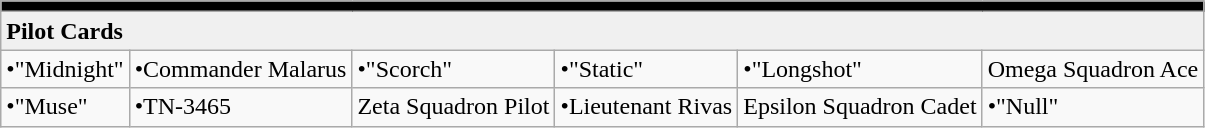<table class="wikitable sortable">
<tr style="background:#000000;">
<td colspan="6"></td>
</tr>
<tr style="background:#f0f0f0;">
<td colspan="7"><strong>Pilot Cards</strong></td>
</tr>
<tr>
<td>•"Midnight"</td>
<td>•Commander Malarus</td>
<td>•"Scorch"</td>
<td>•"Static"</td>
<td>•"Longshot"</td>
<td>Omega Squadron Ace</td>
</tr>
<tr>
<td>•"Muse"</td>
<td>•TN-3465</td>
<td>Zeta Squadron Pilot</td>
<td>•Lieutenant Rivas</td>
<td>Epsilon Squadron Cadet</td>
<td>•"Null"</td>
</tr>
</table>
